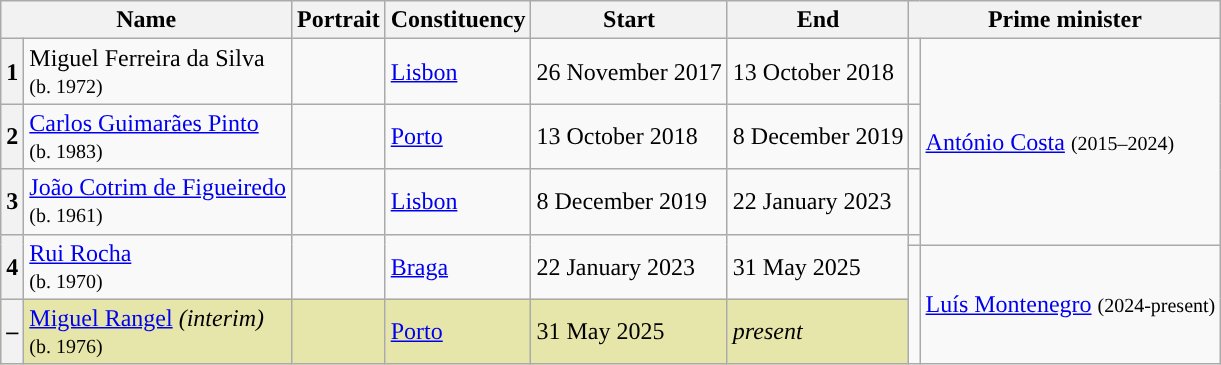<table class="wikitable">
<tr>
<th colspan="2">Name</th>
<th>Portrait</th>
<th>Constituency</th>
<th>Start</th>
<th>End</th>
<th colspan="2">Prime minister</th>
</tr>
<tr>
<th>1</th>
<td>Miguel Ferreira da Silva<br><small>(b. 1972)</small></td>
<td></td>
<td><a href='#'>Lisbon</a></td>
<td>26 November 2017</td>
<td>13 October 2018</td>
<td rowspan="1" style="background-color: "></td>
<td rowspan="4"><a href='#'>António Costa</a> <small>(2015–2024)</small></td>
</tr>
<tr>
<th>2</th>
<td><a href='#'>Carlos Guimarães Pinto</a><br><small>(b. 1983)</small></td>
<td></td>
<td><a href='#'>Porto</a></td>
<td>13 October 2018</td>
<td>8 December 2019</td>
<td rowspan="1" style="background-color: "></td>
</tr>
<tr>
<th>3</th>
<td><a href='#'>João Cotrim de Figueiredo</a><br><small>(b. 1961)</small></td>
<td></td>
<td><a href='#'>Lisbon</a></td>
<td>8 December 2019</td>
<td>22 January 2023</td>
<td rowspan="1" style="background-color: "></td>
</tr>
<tr>
<th rowspan="2">4</th>
<td rowspan="2"><a href='#'>Rui Rocha</a><br><small>(b. 1970)</small></td>
<td rowspan="2"></td>
<td rowspan="2"><a href='#'>Braga</a></td>
<td rowspan="2">22 January 2023</td>
<td rowspan="2">31 May 2025</td>
<td rowspan="1" style="background-color: "></td>
</tr>
<tr>
<td rowspan="2" style="background-color: "></td>
<td rowspan="2"><a href='#'>Luís Montenegro</a> <small>(2024-present)</small></td>
</tr>
<tr style="background-color: #E6E6AA" |>
<th>–</th>
<td><a href='#'>Miguel Rangel</a> <em>(interim)</em><br><small>(b. 1976)</small></td>
<td></td>
<td><a href='#'>Porto</a></td>
<td>31 May 2025</td>
<td><em>present</em></td>
</tr>
</table>
